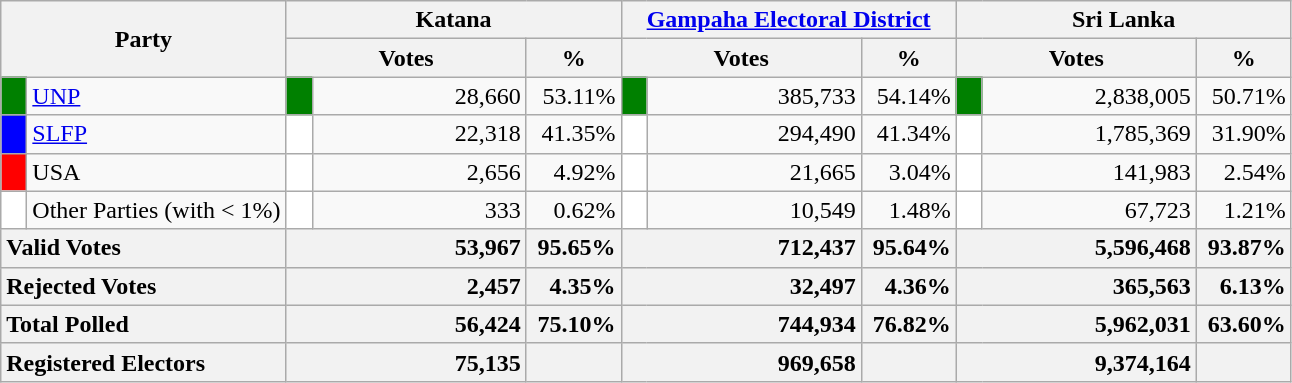<table class="wikitable">
<tr>
<th colspan="2" width="144px"rowspan="2">Party</th>
<th colspan="3" width="216px">Katana</th>
<th colspan="3" width="216px"><a href='#'>Gampaha Electoral District</a></th>
<th colspan="3" width="216px">Sri Lanka</th>
</tr>
<tr>
<th colspan="2" width="144px">Votes</th>
<th>%</th>
<th colspan="2" width="144px">Votes</th>
<th>%</th>
<th colspan="2" width="144px">Votes</th>
<th>%</th>
</tr>
<tr>
<td style="background-color:green;" width="10px"></td>
<td style="text-align:left;"><a href='#'>UNP</a></td>
<td style="background-color:green;" width="10px"></td>
<td style="text-align:right;">28,660</td>
<td style="text-align:right;">53.11%</td>
<td style="background-color:green;" width="10px"></td>
<td style="text-align:right;">385,733</td>
<td style="text-align:right;">54.14%</td>
<td style="background-color:green;" width="10px"></td>
<td style="text-align:right;">2,838,005</td>
<td style="text-align:right;">50.71%</td>
</tr>
<tr>
<td style="background-color:blue;" width="10px"></td>
<td style="text-align:left;"><a href='#'>SLFP</a></td>
<td style="background-color:white;" width="10px"></td>
<td style="text-align:right;">22,318</td>
<td style="text-align:right;">41.35%</td>
<td style="background-color:white;" width="10px"></td>
<td style="text-align:right;">294,490</td>
<td style="text-align:right;">41.34%</td>
<td style="background-color:white;" width="10px"></td>
<td style="text-align:right;">1,785,369</td>
<td style="text-align:right;">31.90%</td>
</tr>
<tr>
<td style="background-color:red;" width="10px"></td>
<td style="text-align:left;">USA</td>
<td style="background-color:white;" width="10px"></td>
<td style="text-align:right;">2,656</td>
<td style="text-align:right;">4.92%</td>
<td style="background-color:white;" width="10px"></td>
<td style="text-align:right;">21,665</td>
<td style="text-align:right;">3.04%</td>
<td style="background-color:white;" width="10px"></td>
<td style="text-align:right;">141,983</td>
<td style="text-align:right;">2.54%</td>
</tr>
<tr>
<td style="background-color:white;" width="10px"></td>
<td style="text-align:left;">Other Parties (with < 1%)</td>
<td style="background-color:white;" width="10px"></td>
<td style="text-align:right;">333</td>
<td style="text-align:right;">0.62%</td>
<td style="background-color:white;" width="10px"></td>
<td style="text-align:right;">10,549</td>
<td style="text-align:right;">1.48%</td>
<td style="background-color:white;" width="10px"></td>
<td style="text-align:right;">67,723</td>
<td style="text-align:right;">1.21%</td>
</tr>
<tr>
<th colspan="2" width="144px"style="text-align:left;">Valid Votes</th>
<th style="text-align:right;"colspan="2" width="144px">53,967</th>
<th style="text-align:right;">95.65%</th>
<th style="text-align:right;"colspan="2" width="144px">712,437</th>
<th style="text-align:right;">95.64%</th>
<th style="text-align:right;"colspan="2" width="144px">5,596,468</th>
<th style="text-align:right;">93.87%</th>
</tr>
<tr>
<th colspan="2" width="144px"style="text-align:left;">Rejected Votes</th>
<th style="text-align:right;"colspan="2" width="144px">2,457</th>
<th style="text-align:right;">4.35%</th>
<th style="text-align:right;"colspan="2" width="144px">32,497</th>
<th style="text-align:right;">4.36%</th>
<th style="text-align:right;"colspan="2" width="144px">365,563</th>
<th style="text-align:right;">6.13%</th>
</tr>
<tr>
<th colspan="2" width="144px"style="text-align:left;">Total Polled</th>
<th style="text-align:right;"colspan="2" width="144px">56,424</th>
<th style="text-align:right;">75.10%</th>
<th style="text-align:right;"colspan="2" width="144px">744,934</th>
<th style="text-align:right;">76.82%</th>
<th style="text-align:right;"colspan="2" width="144px">5,962,031</th>
<th style="text-align:right;">63.60%</th>
</tr>
<tr>
<th colspan="2" width="144px"style="text-align:left;">Registered Electors</th>
<th style="text-align:right;"colspan="2" width="144px">75,135</th>
<th></th>
<th style="text-align:right;"colspan="2" width="144px">969,658</th>
<th></th>
<th style="text-align:right;"colspan="2" width="144px">9,374,164</th>
<th></th>
</tr>
</table>
